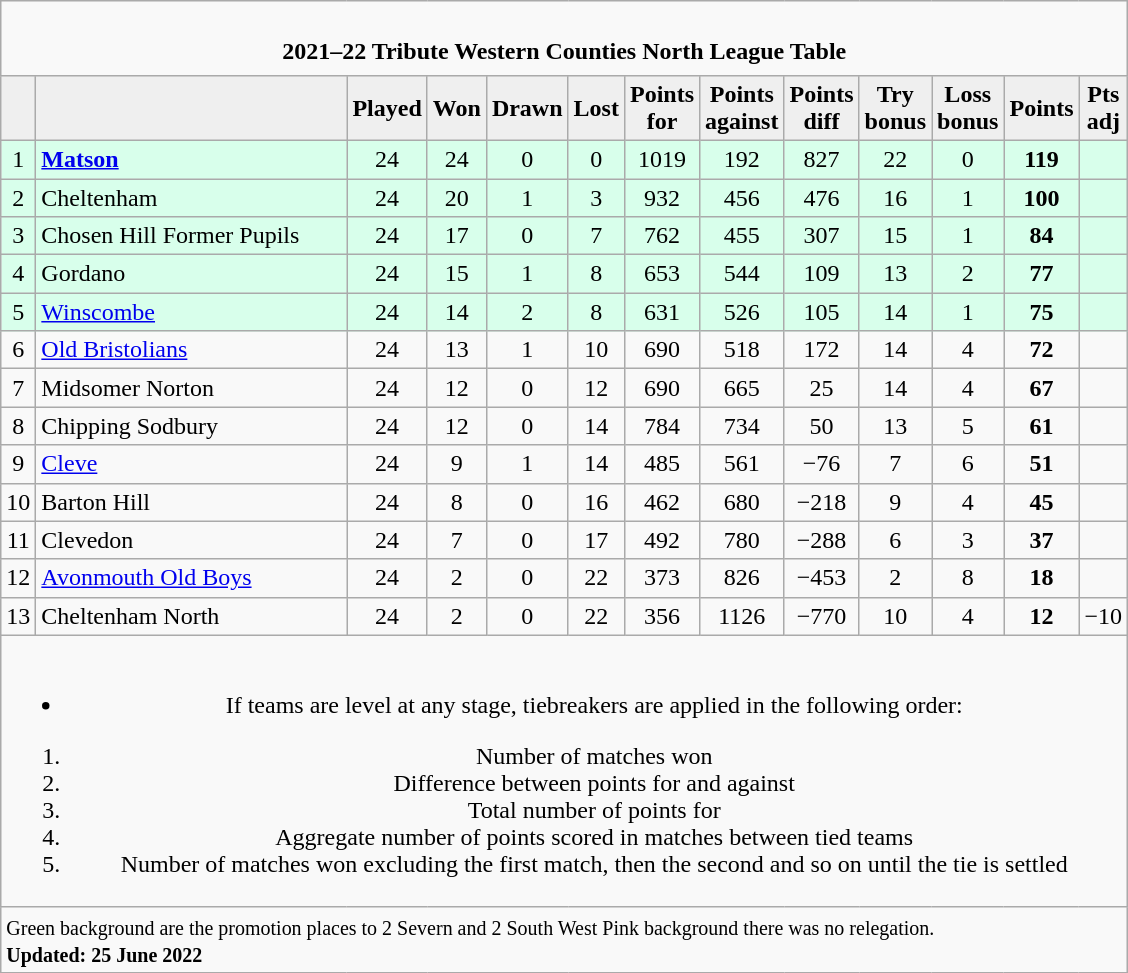<table class="wikitable" style="text-align: center;">
<tr>
<td colspan="13" cellpadding="0" cellspacing="0"><br><table border="0" style="width:100%;" cellpadding="0" cellspacing="0">
<tr>
<td style="width:20%; border:0;"></td>
<td style="border:0;"><strong> 2021–22 Tribute Western Counties North League Table</strong></td>
<td style="width:20%; border:0;"></td>
</tr>
</table>
</td>
</tr>
<tr>
<th style="background:#efefef; width:10px;"></th>
<th style="background:#efefef; width:200px;"></th>
<th style="background:#efefef; width:20px;">Played</th>
<th style="background:#efefef; width:20px;">Won</th>
<th style="background:#efefef; width:20px;">Drawn</th>
<th style="background:#efefef; width:20px;">Lost</th>
<th style="background:#efefef; width:20px;">Points for</th>
<th style="background:#efefef; width:20px;">Points against</th>
<th style="background:#efefef; width:20px;">Points diff</th>
<th style="background:#efefef; width:20px;">Try bonus</th>
<th style="background:#efefef; width:20px;">Loss bonus</th>
<th style="background:#efefef; width:20px;">Points</th>
<th style="background:#efefef; width:20px;">Pts adj</th>
</tr>
<tr style="background:#d8ffeb; text-align:center;">
<td>1</td>
<td align=left><strong><a href='#'>Matson</a></strong></td>
<td>24</td>
<td>24</td>
<td>0</td>
<td>0</td>
<td>1019</td>
<td>192</td>
<td>827</td>
<td>22</td>
<td>0</td>
<td><strong>119</strong></td>
<td></td>
</tr>
<tr style="background:#d8ffeb; text-align:center;">
<td>2</td>
<td align=left>Cheltenham</td>
<td>24</td>
<td>20</td>
<td>1</td>
<td>3</td>
<td>932</td>
<td>456</td>
<td>476</td>
<td>16</td>
<td>1</td>
<td><strong>100</strong></td>
<td></td>
</tr>
<tr style="background:#d8ffeb; text-align:center;">
<td>3</td>
<td align=left>Chosen Hill Former Pupils</td>
<td>24</td>
<td>17</td>
<td>0</td>
<td>7</td>
<td>762</td>
<td>455</td>
<td>307</td>
<td>15</td>
<td>1</td>
<td><strong>84</strong></td>
<td></td>
</tr>
<tr style="background:#d8ffeb; text-align:center;">
<td>4</td>
<td align=left>Gordano</td>
<td>24</td>
<td>15</td>
<td>1</td>
<td>8</td>
<td>653</td>
<td>544</td>
<td>109</td>
<td>13</td>
<td>2</td>
<td><strong>77</strong></td>
<td></td>
</tr>
<tr style="background:#d8ffeb; text-align:center;">
<td>5</td>
<td align=left><a href='#'>Winscombe</a></td>
<td>24</td>
<td>14</td>
<td>2</td>
<td>8</td>
<td>631</td>
<td>526</td>
<td>105</td>
<td>14</td>
<td>1</td>
<td><strong>75</strong></td>
<td></td>
</tr>
<tr>
<td>6</td>
<td align=left><a href='#'>Old Bristolians</a></td>
<td>24</td>
<td>13</td>
<td>1</td>
<td>10</td>
<td>690</td>
<td>518</td>
<td>172</td>
<td>14</td>
<td>4</td>
<td><strong>72</strong></td>
<td></td>
</tr>
<tr>
<td>7</td>
<td align=left>Midsomer Norton</td>
<td>24</td>
<td>12</td>
<td>0</td>
<td>12</td>
<td>690</td>
<td>665</td>
<td>25</td>
<td>14</td>
<td>4</td>
<td><strong>67</strong></td>
<td></td>
</tr>
<tr>
<td>8</td>
<td align=left>Chipping Sodbury</td>
<td>24</td>
<td>12</td>
<td>0</td>
<td>14</td>
<td>784</td>
<td>734</td>
<td>50</td>
<td>13</td>
<td>5</td>
<td><strong>61</strong></td>
<td></td>
</tr>
<tr>
<td>9</td>
<td align=left><a href='#'>Cleve</a></td>
<td>24</td>
<td>9</td>
<td>1</td>
<td>14</td>
<td>485</td>
<td>561</td>
<td>−76</td>
<td>7</td>
<td>6</td>
<td><strong>51</strong></td>
<td></td>
</tr>
<tr>
<td>10</td>
<td align=left>Barton Hill</td>
<td>24</td>
<td>8</td>
<td>0</td>
<td>16</td>
<td>462</td>
<td>680</td>
<td>−218</td>
<td>9</td>
<td>4</td>
<td><strong>45</strong></td>
<td></td>
</tr>
<tr>
<td>11</td>
<td align=left>Clevedon</td>
<td>24</td>
<td>7</td>
<td>0</td>
<td>17</td>
<td>492</td>
<td>780</td>
<td>−288</td>
<td>6</td>
<td>3</td>
<td><strong>37</strong></td>
<td></td>
</tr>
<tr>
<td>12</td>
<td align=left><a href='#'>Avonmouth Old Boys</a></td>
<td>24</td>
<td>2</td>
<td>0</td>
<td>22</td>
<td>373</td>
<td>826</td>
<td>−453</td>
<td>2</td>
<td>8</td>
<td><strong>18</strong></td>
<td></td>
</tr>
<tr>
<td>13</td>
<td align=left>Cheltenham North</td>
<td>24</td>
<td>2</td>
<td>0</td>
<td>22</td>
<td>356</td>
<td>1126</td>
<td>−770</td>
<td>10</td>
<td>4</td>
<td><strong>12</strong></td>
<td>−10</td>
</tr>
<tr>
<td colspan="15"><br><ul><li>If teams are level at any stage, tiebreakers are applied in the following order:</li></ul><ol><li>Number of matches won</li><li>Difference between points for and against</li><li>Total number of points for</li><li>Aggregate number of points scored in matches between tied teams</li><li>Number of matches won excluding the first match, then the second and so on until the tie is settled</li></ol></td>
</tr>
<tr | style="text-align:left;" |>
<td colspan="15" style="border:0;"><small><span>Green background</span> are the promotion places to 2 Severn and 2 South West <span>Pink background</span> there was no relegation.<br><strong>Updated: 25 June 2022</strong></small></td>
</tr>
</table>
